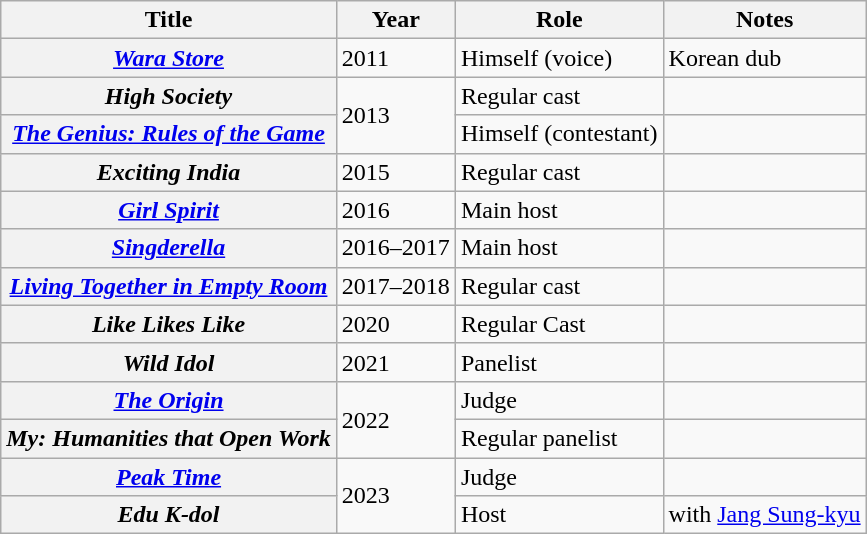<table class="wikitable plainrowheaders">
<tr>
<th>Title</th>
<th>Year</th>
<th>Role</th>
<th>Notes</th>
</tr>
<tr>
<th scope=row><em><a href='#'>Wara Store</a></em></th>
<td>2011</td>
<td>Himself (voice)</td>
<td>Korean dub</td>
</tr>
<tr>
<th scope=row><em>High Society</em></th>
<td rowspan="2">2013</td>
<td>Regular cast</td>
<td></td>
</tr>
<tr>
<th scope=row><em><a href='#'>The Genius: Rules of the Game</a></em></th>
<td>Himself (contestant)</td>
<td></td>
</tr>
<tr>
<th scope=row><em>Exciting India</em></th>
<td>2015</td>
<td>Regular cast</td>
<td></td>
</tr>
<tr>
<th scope=row><em><a href='#'>Girl Spirit</a></em></th>
<td>2016</td>
<td>Main host</td>
<td></td>
</tr>
<tr>
<th scope=row><em><a href='#'>Singderella</a></em></th>
<td>2016–2017</td>
<td>Main host</td>
<td></td>
</tr>
<tr>
<th scope=row><em><a href='#'>Living Together in Empty Room</a></em></th>
<td>2017–2018</td>
<td>Regular cast</td>
<td></td>
</tr>
<tr>
<th scope="row"><em>Like Likes Like</em></th>
<td>2020</td>
<td>Regular Cast</td>
<td></td>
</tr>
<tr>
<th scope="row"><em>Wild Idol</em></th>
<td>2021</td>
<td>Panelist</td>
<td></td>
</tr>
<tr>
<th scope="row"><em><a href='#'>The Origin</a></em></th>
<td rowspan=2>2022</td>
<td>Judge</td>
<td></td>
</tr>
<tr>
<th scope="row"><em>My: Humanities that Open Work</em></th>
<td>Regular panelist</td>
<td></td>
</tr>
<tr>
<th scope="row"><em><a href='#'>Peak Time</a></em></th>
<td rowspan=2>2023</td>
<td>Judge</td>
<td></td>
</tr>
<tr>
<th scope="row"><em>Edu K-dol</em></th>
<td>Host</td>
<td>with <a href='#'>Jang Sung-kyu</a></td>
</tr>
</table>
